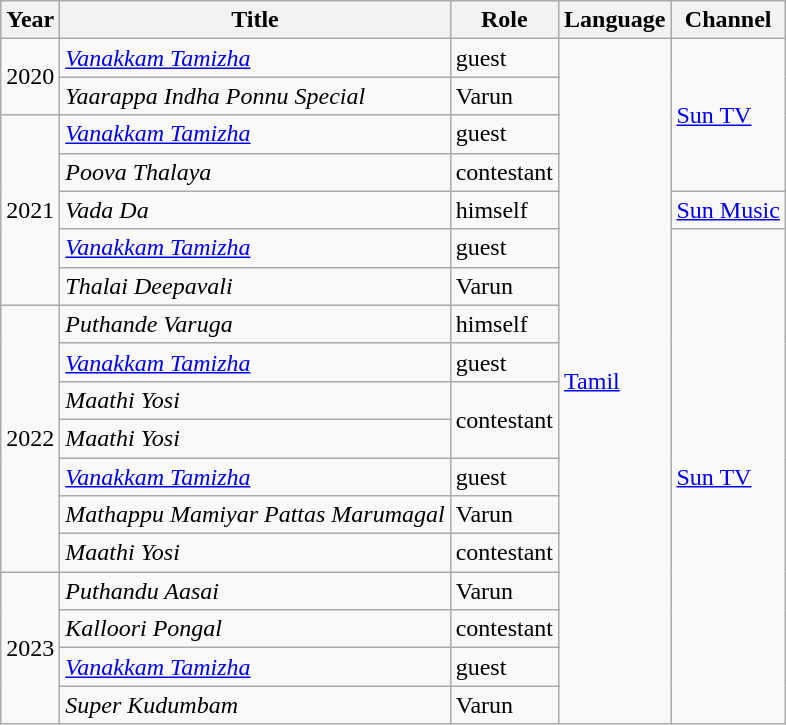<table class="wikitable">
<tr>
<th>Year</th>
<th>Title</th>
<th>Role</th>
<th>Language</th>
<th>Channel</th>
</tr>
<tr>
<td rowspan="2">2020</td>
<td><em><a href='#'>Vanakkam Tamizha</a></em></td>
<td>guest</td>
<td rowspan="18"><a href='#'>Tamil</a></td>
<td rowspan="4"><a href='#'>Sun TV</a></td>
</tr>
<tr>
<td><em>Yaarappa Indha Ponnu Special</em></td>
<td>Varun</td>
</tr>
<tr>
<td rowspan="5">2021</td>
<td><em><a href='#'>Vanakkam Tamizha</a></em></td>
<td>guest</td>
</tr>
<tr>
<td><em>Poova Thalaya</em></td>
<td>contestant</td>
</tr>
<tr>
<td><em>Vada Da</em></td>
<td>himself</td>
<td><a href='#'>Sun Music</a></td>
</tr>
<tr>
<td><em><a href='#'>Vanakkam Tamizha</a></em></td>
<td>guest</td>
<td rowspan="13"><a href='#'>Sun TV</a></td>
</tr>
<tr>
<td><em>Thalai Deepavali</em></td>
<td>Varun</td>
</tr>
<tr>
<td rowspan="7">2022</td>
<td><em>Puthande Varuga</em></td>
<td>himself</td>
</tr>
<tr>
<td><em><a href='#'>Vanakkam Tamizha</a></em></td>
<td>guest</td>
</tr>
<tr>
<td><em>Maathi Yosi</em></td>
<td rowspan="2">contestant</td>
</tr>
<tr>
<td><em>Maathi Yosi</em></td>
</tr>
<tr>
<td><em><a href='#'>Vanakkam Tamizha</a></em></td>
<td>guest</td>
</tr>
<tr>
<td><em>Mathappu Mamiyar Pattas Marumagal</em></td>
<td>Varun</td>
</tr>
<tr>
<td><em>Maathi Yosi</em></td>
<td>contestant</td>
</tr>
<tr>
<td rowspan="4">2023</td>
<td><em>Puthandu Aasai</em></td>
<td>Varun</td>
</tr>
<tr>
<td><em>Kalloori Pongal</em></td>
<td>contestant</td>
</tr>
<tr>
<td><em><a href='#'>Vanakkam Tamizha</a></em></td>
<td>guest</td>
</tr>
<tr>
<td><em>Super Kudumbam</em></td>
<td>Varun</td>
</tr>
</table>
